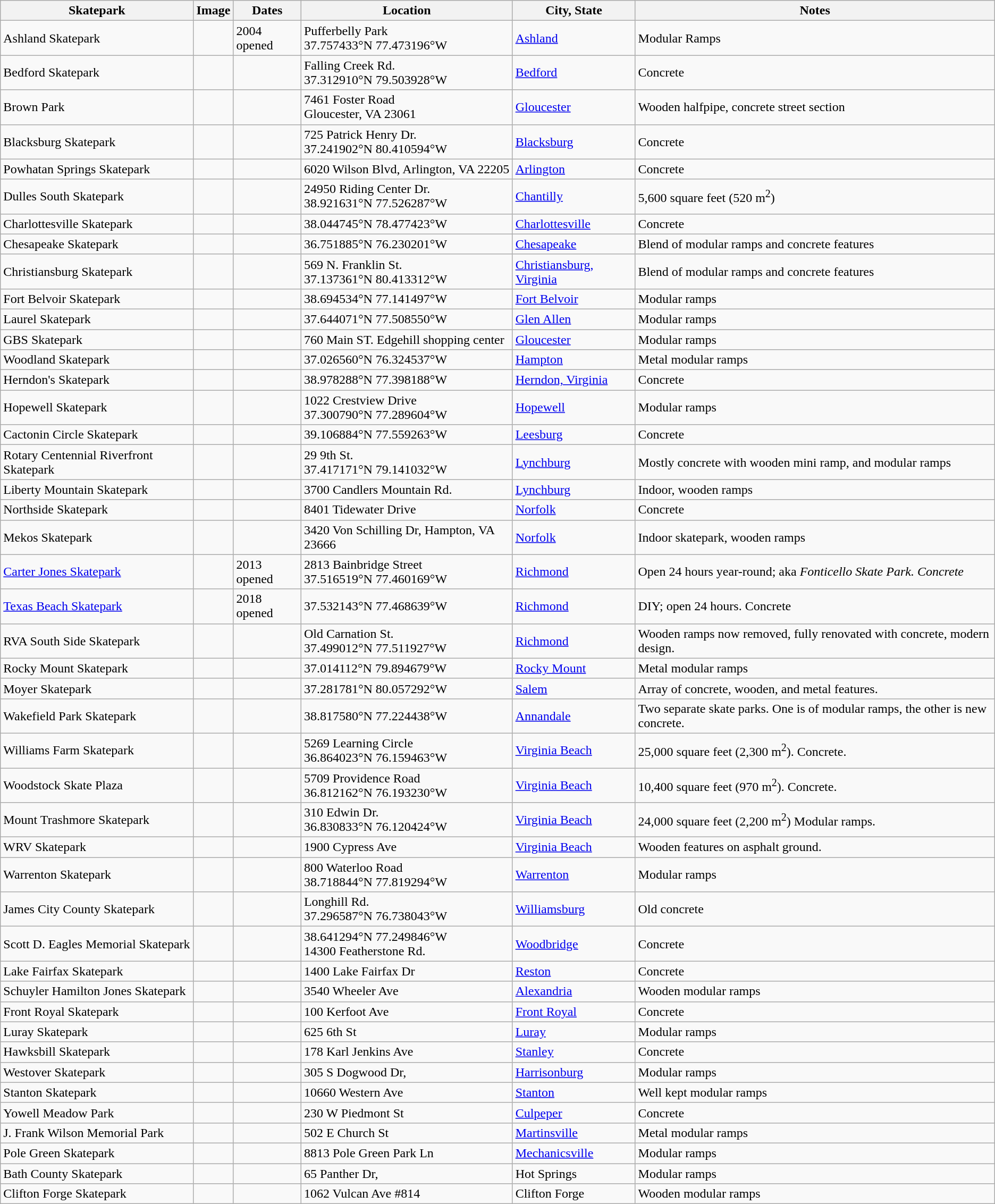<table class="wikitable sortable">
<tr>
<th><strong>Skatepark</strong></th>
<th><strong>Image</strong></th>
<th><strong>Dates</strong></th>
<th><strong>Location</strong></th>
<th><strong>City, State</strong></th>
<th><strong>Notes</strong></th>
</tr>
<tr>
<td>Ashland Skatepark</td>
<td></td>
<td>2004 opened</td>
<td>Pufferbelly Park<br>37.757433°N 77.473196°W</td>
<td><a href='#'>Ashland</a></td>
<td>Modular Ramps</td>
</tr>
<tr>
<td>Bedford Skatepark</td>
<td></td>
<td></td>
<td>Falling Creek Rd.<br>37.312910°N 79.503928°W</td>
<td><a href='#'>Bedford</a></td>
<td>Concrete</td>
</tr>
<tr>
<td>Brown Park</td>
<td></td>
<td></td>
<td>7461 Foster Road<br>Gloucester, VA 23061</td>
<td><a href='#'>Gloucester</a></td>
<td>Wooden halfpipe, concrete street section</td>
</tr>
<tr>
<td>Blacksburg Skatepark</td>
<td></td>
<td></td>
<td>725 Patrick Henry Dr.<br>37.241902°N 80.410594°W</td>
<td><a href='#'>Blacksburg</a></td>
<td>Concrete</td>
</tr>
<tr>
<td>Powhatan Springs Skatepark</td>
<td></td>
<td></td>
<td>6020 Wilson Blvd, Arlington, VA 22205</td>
<td><a href='#'>Arlington</a></td>
<td>Concrete</td>
</tr>
<tr>
<td>Dulles South Skatepark</td>
<td></td>
<td></td>
<td>24950 Riding Center Dr.<br>38.921631°N 77.526287°W</td>
<td><a href='#'>Chantilly</a></td>
<td>5,600 square feet (520 m<sup>2</sup>)</td>
</tr>
<tr>
<td>Charlottesville Skatepark</td>
<td></td>
<td></td>
<td>38.044745°N 78.477423°W</td>
<td><a href='#'>Charlottesville</a></td>
<td>Concrete</td>
</tr>
<tr>
<td>Chesapeake Skatepark</td>
<td></td>
<td></td>
<td>36.751885°N 76.230201°W</td>
<td><a href='#'>Chesapeake</a></td>
<td>Blend of modular ramps and concrete features</td>
</tr>
<tr>
<td>Christiansburg Skatepark</td>
<td></td>
<td></td>
<td>569 N. Franklin St.<br>37.137361°N 80.413312°W</td>
<td><a href='#'>Christiansburg, Virginia</a></td>
<td>Blend of modular ramps and concrete features</td>
</tr>
<tr>
<td>Fort Belvoir Skatepark</td>
<td></td>
<td></td>
<td>38.694534°N 77.141497°W</td>
<td><a href='#'>Fort Belvoir</a></td>
<td>Modular ramps</td>
</tr>
<tr>
<td>Laurel Skatepark</td>
<td></td>
<td></td>
<td>37.644071°N 77.508550°W</td>
<td><a href='#'>Glen Allen</a></td>
<td>Modular ramps</td>
</tr>
<tr>
<td>GBS Skatepark</td>
<td></td>
<td></td>
<td>760 Main ST. Edgehill shopping center</td>
<td><a href='#'>Gloucester</a></td>
<td>Modular ramps</td>
</tr>
<tr>
<td>Woodland Skatepark</td>
<td></td>
<td></td>
<td>37.026560°N 76.324537°W</td>
<td><a href='#'>Hampton</a></td>
<td>Metal modular ramps</td>
</tr>
<tr>
<td>Herndon's Skatepark</td>
<td></td>
<td></td>
<td>38.978288°N 77.398188°W</td>
<td><a href='#'>Herndon, Virginia</a></td>
<td>Concrete</td>
</tr>
<tr>
<td>Hopewell Skatepark</td>
<td></td>
<td></td>
<td>1022 Crestview Drive<br>37.300790°N 77.289604°W</td>
<td><a href='#'>Hopewell</a></td>
<td>Modular ramps</td>
</tr>
<tr>
<td>Cactonin Circle Skatepark</td>
<td></td>
<td></td>
<td>39.106884°N 77.559263°W</td>
<td><a href='#'>Leesburg</a></td>
<td>Concrete</td>
</tr>
<tr>
<td>Rotary Centennial Riverfront Skatepark</td>
<td></td>
<td></td>
<td>29 9th St.<br>37.417171°N 79.141032°W</td>
<td><a href='#'>Lynchburg</a></td>
<td>Mostly concrete with wooden mini ramp, and modular ramps</td>
</tr>
<tr>
<td>Liberty Mountain Skatepark</td>
<td></td>
<td></td>
<td>3700 Candlers Mountain Rd.</td>
<td><a href='#'>Lynchburg</a></td>
<td>Indoor, wooden ramps</td>
</tr>
<tr>
<td>Northside Skatepark</td>
<td></td>
<td></td>
<td>8401 Tidewater Drive</td>
<td><a href='#'>Norfolk</a></td>
<td>Concrete</td>
</tr>
<tr>
<td>Mekos Skatepark</td>
<td></td>
<td></td>
<td>3420 Von Schilling Dr, Hampton, VA 23666</td>
<td><a href='#'>Norfolk</a></td>
<td>Indoor skatepark, wooden ramps</td>
</tr>
<tr>
<td><a href='#'>Carter Jones Skatepark</a></td>
<td></td>
<td>2013 opened</td>
<td>2813 Bainbridge Street<br>37.516519°N 77.460169°W</td>
<td><a href='#'>Richmond</a></td>
<td>Open 24 hours year-round; aka <em>Fonticello Skate Park. Concrete</em></td>
</tr>
<tr>
<td><a href='#'>Texas Beach Skatepark</a></td>
<td></td>
<td>2018 opened</td>
<td>37.532143°N 77.468639°W</td>
<td><a href='#'>Richmond</a></td>
<td>DIY; open 24 hours. Concrete</td>
</tr>
<tr>
<td>RVA South Side Skatepark</td>
<td></td>
<td></td>
<td>Old Carnation St.<br>37.499012°N 77.511927°W</td>
<td><a href='#'>Richmond</a></td>
<td>Wooden ramps now removed, fully renovated with concrete, modern design.</td>
</tr>
<tr>
<td>Rocky Mount Skatepark</td>
<td></td>
<td></td>
<td>37.014112°N 79.894679°W</td>
<td><a href='#'>Rocky Mount</a></td>
<td>Metal modular ramps</td>
</tr>
<tr>
<td>Moyer Skatepark</td>
<td></td>
<td></td>
<td>37.281781°N 80.057292°W</td>
<td><a href='#'>Salem</a></td>
<td>Array of concrete, wooden, and metal features.</td>
</tr>
<tr>
<td>Wakefield Park Skatepark</td>
<td></td>
<td></td>
<td>38.817580°N 77.224438°W</td>
<td><a href='#'>Annandale</a></td>
<td>Two separate skate parks. One is of modular ramps, the other is new concrete.</td>
</tr>
<tr>
<td>Williams Farm Skatepark</td>
<td></td>
<td></td>
<td>5269 Learning Circle<br>36.864023°N 76.159463°W</td>
<td><a href='#'>Virginia Beach</a></td>
<td>25,000 square feet (2,300 m<sup>2</sup>). Concrete.</td>
</tr>
<tr>
<td>Woodstock Skate Plaza</td>
<td></td>
<td></td>
<td>5709 Providence Road<br>36.812162°N 76.193230°W</td>
<td><a href='#'>Virginia Beach</a></td>
<td>10,400 square feet (970 m<sup>2</sup>). Concrete.</td>
</tr>
<tr>
<td>Mount Trashmore Skatepark</td>
<td></td>
<td></td>
<td>310 Edwin Dr.<br>36.830833°N 76.120424°W</td>
<td><a href='#'>Virginia Beach</a></td>
<td>24,000 square feet (2,200 m<sup>2</sup>) Modular ramps.</td>
</tr>
<tr>
<td>WRV Skatepark</td>
<td></td>
<td></td>
<td>1900 Cypress Ave</td>
<td><a href='#'>Virginia Beach</a></td>
<td>Wooden features on asphalt ground.</td>
</tr>
<tr>
<td>Warrenton Skatepark</td>
<td></td>
<td></td>
<td>800 Waterloo Road<br>38.718844°N 77.819294°W</td>
<td><a href='#'>Warrenton</a></td>
<td>Modular ramps</td>
</tr>
<tr>
<td>James City County Skatepark</td>
<td></td>
<td></td>
<td>Longhill Rd.<br>37.296587°N 76.738043°W</td>
<td><a href='#'>Williamsburg</a></td>
<td>Old concrete</td>
</tr>
<tr>
<td>Scott D. Eagles Memorial Skatepark</td>
<td></td>
<td></td>
<td>38.641294°N 77.249846°W<br>14300 Featherstone Rd.</td>
<td><a href='#'>Woodbridge</a></td>
<td>Concrete</td>
</tr>
<tr>
<td>Lake Fairfax Skatepark</td>
<td></td>
<td></td>
<td>1400 Lake Fairfax Dr</td>
<td><a href='#'>Reston</a></td>
<td>Concrete</td>
</tr>
<tr>
<td>Schuyler Hamilton Jones Skatepark</td>
<td></td>
<td></td>
<td>3540 Wheeler Ave</td>
<td><a href='#'>Alexandria</a></td>
<td>Wooden modular ramps</td>
</tr>
<tr>
<td>Front Royal Skatepark</td>
<td></td>
<td></td>
<td>100 Kerfoot Ave</td>
<td><a href='#'>Front Royal</a></td>
<td>Concrete</td>
</tr>
<tr>
<td>Luray Skatepark</td>
<td></td>
<td></td>
<td>625 6th St</td>
<td><a href='#'>Luray</a></td>
<td>Modular ramps</td>
</tr>
<tr>
<td>Hawksbill Skatepark</td>
<td></td>
<td></td>
<td>178 Karl Jenkins Ave</td>
<td><a href='#'>Stanley</a></td>
<td>Concrete</td>
</tr>
<tr>
<td>Westover Skatepark</td>
<td></td>
<td></td>
<td>305 S Dogwood Dr,</td>
<td><a href='#'>Harrisonburg</a></td>
<td>Modular ramps</td>
</tr>
<tr>
<td>Stanton Skatepark</td>
<td></td>
<td></td>
<td>10660 Western Ave</td>
<td><a href='#'>Stanton</a></td>
<td>Well kept modular ramps</td>
</tr>
<tr>
<td>Yowell Meadow Park</td>
<td></td>
<td></td>
<td>230 W Piedmont St</td>
<td><a href='#'>Culpeper</a></td>
<td>Concrete</td>
</tr>
<tr>
<td>J. Frank Wilson Memorial Park</td>
<td></td>
<td></td>
<td>502 E Church St</td>
<td><a href='#'>Martinsville</a></td>
<td>Metal modular ramps</td>
</tr>
<tr>
<td>Pole Green Skatepark</td>
<td></td>
<td></td>
<td>8813 Pole Green Park Ln</td>
<td><a href='#'>Mechanicsville</a></td>
<td>Modular ramps</td>
</tr>
<tr>
<td>Bath County Skatepark</td>
<td></td>
<td></td>
<td>65 Panther Dr,</td>
<td>Hot Springs</td>
<td>Modular ramps</td>
</tr>
<tr>
<td>Clifton Forge Skatepark</td>
<td></td>
<td></td>
<td>1062 Vulcan Ave #814</td>
<td>Clifton Forge</td>
<td>Wooden modular ramps</td>
</tr>
</table>
